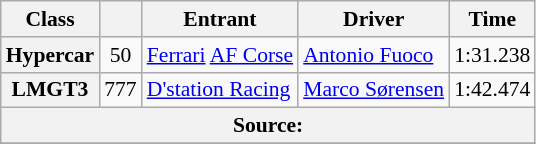<table class="wikitable" style="font-size:90%;">
<tr>
<th>Class</th>
<th></th>
<th>Entrant</th>
<th>Driver</th>
<th>Time</th>
</tr>
<tr>
<th>Hypercar</th>
<td style="text-align:center;">50</td>
<td> <a href='#'>Ferrari</a> <a href='#'>AF Corse</a></td>
<td> <a href='#'>Antonio Fuoco</a></td>
<td>1:31.238</td>
</tr>
<tr>
<th>LMGT3</th>
<td style="text-align:center;">777</td>
<td> <a href='#'>D'station Racing</a></td>
<td> <a href='#'>Marco Sørensen</a></td>
<td>1:42.474</td>
</tr>
<tr>
<th colspan="6">Source:</th>
</tr>
<tr>
</tr>
</table>
